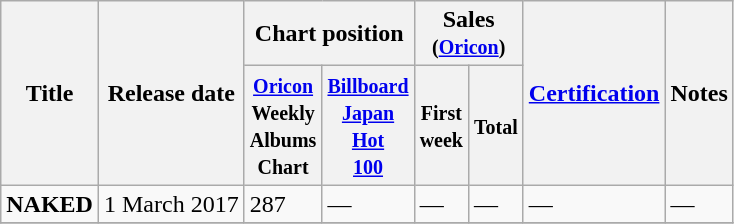<table class="wikitable">
<tr>
<th rowspan="2">Title</th>
<th rowspan="2">Release date</th>
<th colspan="2">Chart position</th>
<th colspan="2">Sales<br><small>(<a href='#'>Oricon</a>)</small></th>
<th rowspan="2"><a href='#'>Certification</a></th>
<th rowspan="2">Notes</th>
</tr>
<tr>
<th><small><a href='#'>Oricon</a><br>Weekly<br>Albums<br>Chart</small></th>
<th><small><a href='#'>Billboard<br>Japan</a><br><a href='#'>Hot<br>100</a></small></th>
<th><small>First<br>week</small></th>
<th><small>Total</small></th>
</tr>
<tr>
<td><strong>NAKED</strong></td>
<td>1 March 2017</td>
<td>287</td>
<td>—</td>
<td>—</td>
<td>—</td>
<td>—</td>
<td>—</td>
</tr>
<tr>
</tr>
</table>
